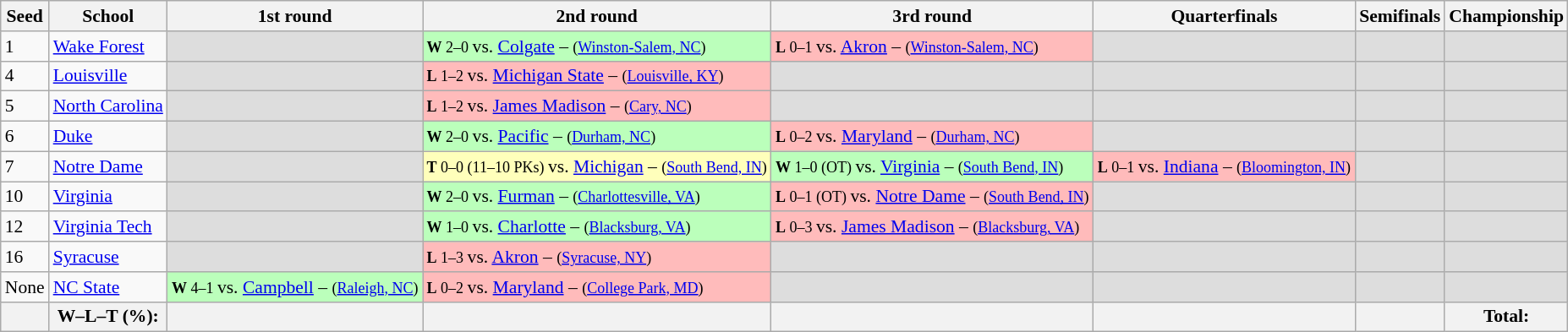<table class="sortable wikitable" style="white-space:nowrap; font-size:90%;">
<tr>
<th>Seed</th>
<th>School</th>
<th>1st round</th>
<th>2nd round</th>
<th>3rd round</th>
<th>Quarterfinals</th>
<th>Semifinals</th>
<th>Championship</th>
</tr>
<tr>
<td>1</td>
<td><a href='#'>Wake Forest</a></td>
<td bgcolor=#ddd></td>
<td style="background:#bfb;"><small> <strong>W</strong> 2–0 </small> vs. <a href='#'>Colgate</a> – <small>(<a href='#'>Winston-Salem, NC</a>)</small></td>
<td style="background:#fbb;"><small> <strong>L</strong> 0–1 </small> vs. <a href='#'>Akron</a> – <small>(<a href='#'>Winston-Salem, NC</a>)</small></td>
<td bgcolor=#ddd></td>
<td bgcolor=#ddd></td>
<td bgcolor=#ddd></td>
</tr>
<tr>
<td>4</td>
<td><a href='#'>Louisville</a></td>
<td bgcolor=#ddd></td>
<td style="background:#fbb;"><small> <strong>L</strong> 1–2 </small> vs. <a href='#'>Michigan State</a> – <small>(<a href='#'>Louisville, KY</a>)</small></td>
<td bgcolor=#ddd></td>
<td bgcolor=#ddd></td>
<td bgcolor=#ddd></td>
<td bgcolor=#ddd></td>
</tr>
<tr>
<td>5</td>
<td><a href='#'>North Carolina</a></td>
<td bgcolor=#ddd></td>
<td style="background:#fbb;"><small> <strong>L</strong> 1–2 </small> vs. <a href='#'>James Madison</a> – <small>(<a href='#'>Cary, NC</a>)</small></td>
<td bgcolor=#ddd></td>
<td bgcolor=#ddd></td>
<td bgcolor=#ddd></td>
<td bgcolor=#ddd></td>
</tr>
<tr>
<td>6</td>
<td><a href='#'>Duke</a></td>
<td bgcolor=#ddd></td>
<td style="background:#bfb;"><small> <strong>W</strong> 2–0 </small> vs. <a href='#'>Pacific</a> – <small>(<a href='#'>Durham, NC</a>)</small></td>
<td style="background:#fbb;"><small> <strong>L</strong> 0–2 </small> vs. <a href='#'>Maryland</a> – <small>(<a href='#'>Durham, NC</a>)</small></td>
<td bgcolor=#ddd></td>
<td bgcolor=#ddd></td>
<td bgcolor=#ddd></td>
</tr>
<tr>
<td>7</td>
<td><a href='#'>Notre Dame</a></td>
<td bgcolor=#ddd></td>
<td style="background:#ffb;"><small> <strong>T</strong> 0–0 (11–10 PKs) </small> vs. <a href='#'>Michigan</a> – <small>(<a href='#'>South Bend, IN</a>)</small></td>
<td style="background:#bfb;"><small> <strong>W</strong> 1–0 (OT) </small> vs. <a href='#'>Virginia</a> – <small>(<a href='#'>South Bend, IN</a>)</small></td>
<td style="background:#fbb;"><small> <strong>L</strong> 0–1 </small> vs. <a href='#'>Indiana</a> – <small>(<a href='#'>Bloomington, IN</a>)</small></td>
<td bgcolor=#ddd></td>
<td bgcolor=#ddd></td>
</tr>
<tr>
<td>10</td>
<td><a href='#'>Virginia</a></td>
<td bgcolor=#ddd></td>
<td style="background:#bfb;"><small> <strong>W</strong> 2–0 </small> vs. <a href='#'>Furman</a> – <small>(<a href='#'>Charlottesville, VA</a>)</small></td>
<td style="background:#fbb;"><small> <strong>L</strong> 0–1 (OT) </small> vs. <a href='#'>Notre Dame</a> – <small>(<a href='#'>South Bend, IN</a>)</small></td>
<td bgcolor=#ddd></td>
<td bgcolor=#ddd></td>
<td bgcolor=#ddd></td>
</tr>
<tr>
<td>12</td>
<td><a href='#'>Virginia Tech</a></td>
<td bgcolor=#ddd></td>
<td style="background:#bfb;"><small> <strong>W</strong> 1–0 </small> vs. <a href='#'>Charlotte</a> – <small>(<a href='#'>Blacksburg, VA</a>)</small></td>
<td style="background:#fbb;"><small> <strong>L</strong> 0–3 </small> vs. <a href='#'>James Madison</a> – <small>(<a href='#'>Blacksburg, VA</a>)</small></td>
<td bgcolor=#ddd></td>
<td bgcolor=#ddd></td>
<td bgcolor=#ddd></td>
</tr>
<tr>
<td>16</td>
<td><a href='#'>Syracuse</a></td>
<td bgcolor=#ddd></td>
<td style="background:#fbb;"><small> <strong>L</strong> 1–3 </small> vs. <a href='#'>Akron</a> – <small>(<a href='#'>Syracuse, NY</a>)</small></td>
<td bgcolor=#ddd></td>
<td bgcolor=#ddd></td>
<td bgcolor=#ddd></td>
<td bgcolor=#ddd></td>
</tr>
<tr>
<td>None</td>
<td><a href='#'>NC State</a></td>
<td style="background:#bfb;"><small> <strong>W</strong> 4–1 </small> vs. <a href='#'>Campbell</a> – <small>(<a href='#'>Raleigh, NC</a>)</small></td>
<td style="background:#fbb;"><small> <strong>L</strong> 0–2 </small> vs. <a href='#'>Maryland</a> – <small>(<a href='#'>College Park, MD</a>)</small></td>
<td bgcolor=#ddd></td>
<td bgcolor=#ddd></td>
<td bgcolor=#ddd></td>
<td bgcolor=#ddd></td>
</tr>
<tr>
<th></th>
<th>W–L–T (%):</th>
<th></th>
<th></th>
<th></th>
<th></th>
<th></th>
<th> Total: </th>
</tr>
</table>
